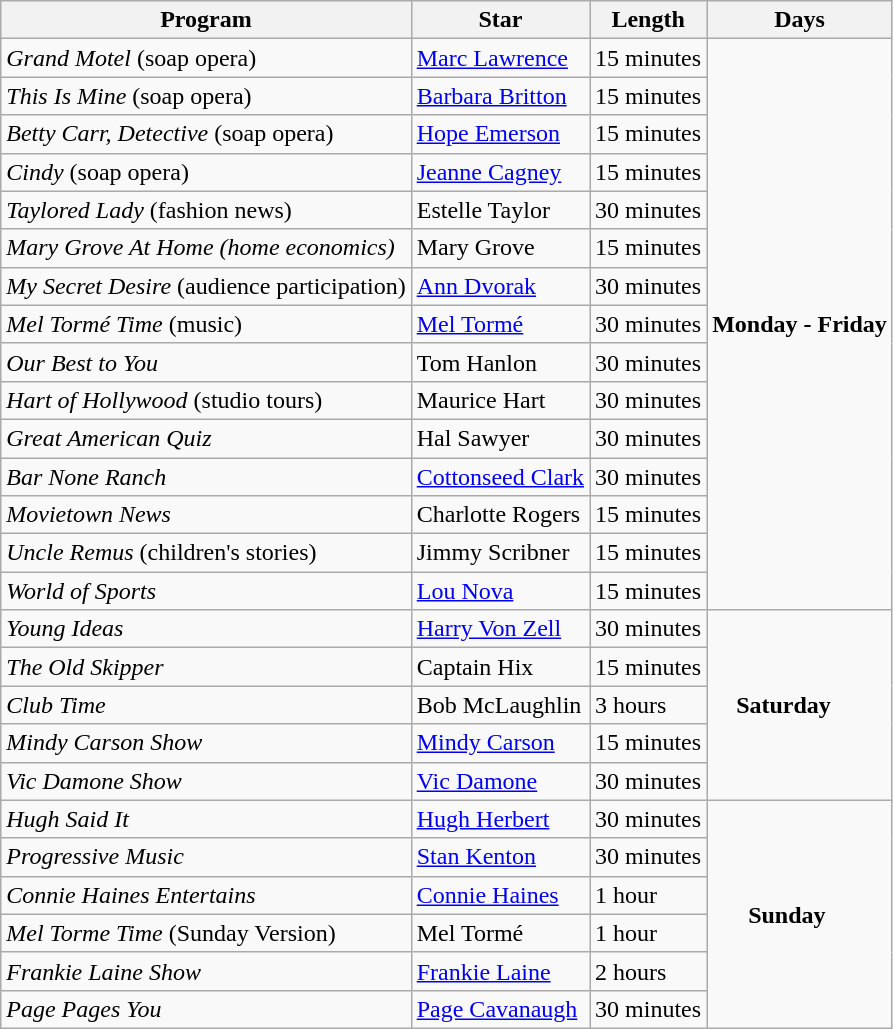<table class="wikitable">
<tr>
<th>Program</th>
<th>Star</th>
<th>Length</th>
<th>Days</th>
</tr>
<tr>
<td><em>Grand Motel</em> (soap opera)</td>
<td><a href='#'>Marc Lawrence</a></td>
<td>15 minutes</td>
<td rowspan="15"><strong>Monday - Friday</strong></td>
</tr>
<tr>
<td><em>This Is Mine</em> (soap opera)</td>
<td><a href='#'>Barbara Britton</a></td>
<td>15 minutes</td>
</tr>
<tr>
<td><em>Betty Carr, Detective</em> (soap opera)</td>
<td><a href='#'>Hope Emerson</a></td>
<td>15 minutes</td>
</tr>
<tr>
<td><em>Cindy</em> (soap opera)</td>
<td><a href='#'>Jeanne Cagney</a></td>
<td>15 minutes</td>
</tr>
<tr>
<td><em>Taylored Lady</em> (fashion news)</td>
<td>Estelle Taylor</td>
<td>30 minutes</td>
</tr>
<tr>
<td><em>Mary Grove At Home (home economics)</em></td>
<td>Mary Grove</td>
<td>15 minutes</td>
</tr>
<tr>
<td><em>My Secret Desire</em> (audience participation)</td>
<td><a href='#'>Ann Dvorak</a></td>
<td>30 minutes</td>
</tr>
<tr>
<td><em>Mel Tormé Time</em> (music)</td>
<td><a href='#'>Mel Tormé</a></td>
<td>30 minutes</td>
</tr>
<tr>
<td><em>Our Best to You</em></td>
<td>Tom Hanlon</td>
<td>30 minutes</td>
</tr>
<tr>
<td><em>Hart of Hollywood</em> (studio tours)</td>
<td>Maurice Hart</td>
<td>30 minutes</td>
</tr>
<tr>
<td><em>Great American Quiz</em></td>
<td>Hal Sawyer</td>
<td>30 minutes</td>
</tr>
<tr>
<td><em>Bar None Ranch</em></td>
<td><a href='#'>Cottonseed Clark</a></td>
<td>30 minutes</td>
</tr>
<tr>
<td><em>Movietown News</em></td>
<td>Charlotte Rogers</td>
<td>15 minutes</td>
</tr>
<tr>
<td><em>Uncle Remus</em> (children's stories)</td>
<td>Jimmy Scribner</td>
<td>15 minutes</td>
</tr>
<tr>
<td><em>World of Sports</em></td>
<td><a href='#'>Lou Nova</a></td>
<td>15 minutes</td>
</tr>
<tr>
<td><em>Young Ideas</em></td>
<td><a href='#'>Harry Von Zell</a></td>
<td>30 minutes</td>
<td rowspan=5>    <strong>Saturday</strong></td>
</tr>
<tr>
<td><em>The Old Skipper</em></td>
<td>Captain Hix</td>
<td>15 minutes</td>
</tr>
<tr>
<td><em>Club Time</em></td>
<td>Bob McLaughlin</td>
<td>3 hours</td>
</tr>
<tr>
<td><em>Mindy Carson Show</em></td>
<td><a href='#'>Mindy Carson</a></td>
<td>15 minutes</td>
</tr>
<tr>
<td><em>Vic Damone Show</em></td>
<td><a href='#'>Vic Damone</a></td>
<td>30 minutes</td>
</tr>
<tr>
<td><em>Hugh Said It</em></td>
<td><a href='#'>Hugh Herbert</a></td>
<td>30 minutes</td>
<td rowspan="6">      <strong>Sunday</strong></td>
</tr>
<tr>
<td><em>Progressive Music</em></td>
<td><a href='#'>Stan Kenton</a></td>
<td>30 minutes</td>
</tr>
<tr>
<td><em>Connie Haines Entertains</em></td>
<td><a href='#'>Connie Haines</a></td>
<td>1 hour</td>
</tr>
<tr>
<td><em>Mel Torme Time</em> (Sunday Version)</td>
<td>Mel Tormé</td>
<td>1 hour</td>
</tr>
<tr>
<td><em>Frankie Laine Show</em></td>
<td><a href='#'>Frankie Laine</a></td>
<td>2 hours</td>
</tr>
<tr>
<td><em>Page Pages You</em></td>
<td><a href='#'>Page Cavanaugh</a></td>
<td>30 minutes</td>
</tr>
</table>
